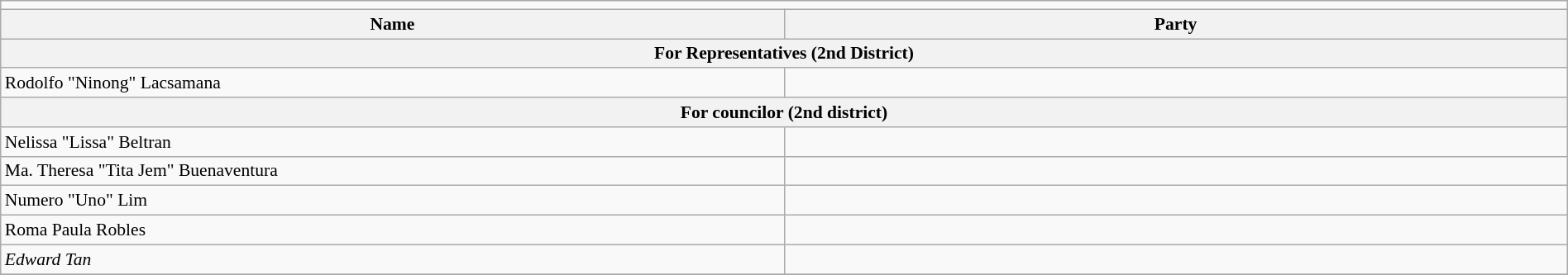<table class=wikitable style="font-size:90%; width:100%">
<tr>
<td colspan=4 bgcolor=></td>
</tr>
<tr>
<th width=50%>Name</th>
<th colspan=2>Party</th>
</tr>
<tr>
<th colspan="5">For Representatives (2nd District)</th>
</tr>
<tr>
<td>Rodolfo "Ninong" Lacsamana</td>
<td></td>
</tr>
<tr>
<th colspan=3>For councilor (2nd district)</th>
</tr>
<tr>
<td>Nelissa "Lissa" Beltran</td>
<td></td>
</tr>
<tr>
<td>Ma. Theresa "Tita Jem" Buenaventura</td>
<td></td>
</tr>
<tr>
<td>Numero "Uno" Lim</td>
<td></td>
</tr>
<tr>
<td>Roma Paula Robles</td>
<td></td>
</tr>
<tr>
<td><em>Edward Tan</em></td>
<td></td>
</tr>
<tr>
</tr>
</table>
